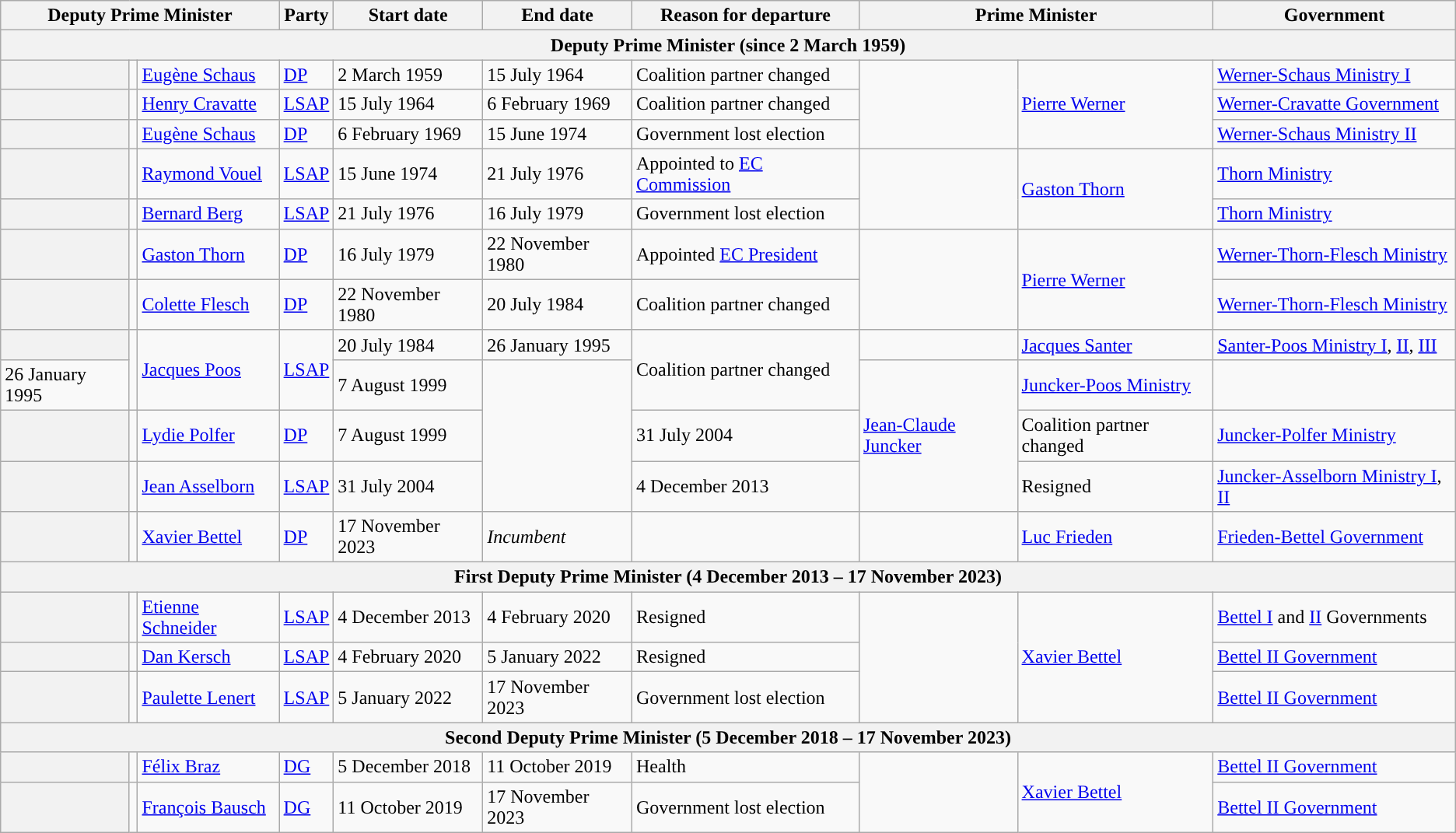<table class="wikitable">
<tr>
<th colspan=3>Deputy Prime Minister</th>
<th>Party</th>
<th>Start date</th>
<th>End date</th>
<th>Reason for departure</th>
<th colspan=2>Prime Minister</th>
<th>Government</th>
</tr>
<tr>
<th align=center colspan=10>Deputy Prime Minister (since 2 March 1959)</th>
</tr>
<tr>
<th style="background-color: "></th>
<td></td>
<td><a href='#'>Eugène Schaus</a></td>
<td><a href='#'>DP</a></td>
<td>2 March 1959</td>
<td>15 July 1964</td>
<td>Coalition partner changed</td>
<td rowspan=3 style="background-color: "></td>
<td rowspan=3><a href='#'>Pierre Werner</a></td>
<td><a href='#'>Werner-Schaus Ministry I</a></td>
</tr>
<tr>
<th style="background-color: "></th>
<td></td>
<td><a href='#'>Henry Cravatte</a></td>
<td><a href='#'>LSAP</a></td>
<td>15 July 1964</td>
<td>6 February 1969</td>
<td>Coalition partner changed</td>
<td><a href='#'>Werner-Cravatte Government</a></td>
</tr>
<tr>
<th style="background-color: "></th>
<td></td>
<td><a href='#'>Eugène Schaus</a></td>
<td><a href='#'>DP</a></td>
<td>6 February 1969</td>
<td>15 June 1974</td>
<td>Government lost election</td>
<td><a href='#'>Werner-Schaus Ministry II</a></td>
</tr>
<tr>
<th style="background-color: "></th>
<td></td>
<td><a href='#'>Raymond Vouel</a></td>
<td><a href='#'>LSAP</a></td>
<td>15 June 1974</td>
<td>21 July 1976</td>
<td>Appointed to <a href='#'>EC Commission</a></td>
<td rowspan=2 style="background-color: "></td>
<td rowspan=2><a href='#'>Gaston Thorn</a></td>
<td><a href='#'>Thorn Ministry</a></td>
</tr>
<tr>
<th style="background-color: "></th>
<td></td>
<td><a href='#'>Bernard Berg</a></td>
<td><a href='#'>LSAP</a></td>
<td>21 July 1976</td>
<td>16 July 1979</td>
<td>Government lost election</td>
<td><a href='#'>Thorn Ministry</a></td>
</tr>
<tr>
<th style="background-color: "></th>
<td></td>
<td><a href='#'>Gaston Thorn</a></td>
<td><a href='#'>DP</a></td>
<td>16 July 1979</td>
<td>22 November 1980</td>
<td>Appointed <a href='#'>EC President</a></td>
<td rowspan=2 style="background-color: "></td>
<td rowspan=2><a href='#'>Pierre Werner</a></td>
<td><a href='#'>Werner-Thorn-Flesch Ministry</a></td>
</tr>
<tr>
<th style="background-color: "></th>
<td></td>
<td><a href='#'>Colette Flesch</a></td>
<td><a href='#'>DP</a></td>
<td>22 November 1980</td>
<td>20 July 1984</td>
<td>Coalition partner changed</td>
<td><a href='#'>Werner-Thorn-Flesch Ministry</a></td>
</tr>
<tr>
<th style="background-color: "></th>
<td rowspan=2></td>
<td rowspan=2><a href='#'>Jacques Poos</a></td>
<td rowspan=2><a href='#'>LSAP</a></td>
<td>20 July 1984</td>
<td>26 January 1995</td>
<td rowspan=2>Coalition partner changed</td>
<td style="background-color: "></td>
<td><a href='#'>Jacques Santer</a></td>
<td><a href='#'>Santer-Poos Ministry I</a>, <a href='#'>II</a>, <a href='#'>III</a></td>
</tr>
<tr>
<td>26 January 1995</td>
<td>7 August 1999</td>
<td rowspan=3 style="background-color: "></td>
<td rowspan=3><a href='#'>Jean-Claude Juncker</a></td>
<td><a href='#'>Juncker-Poos Ministry</a></td>
</tr>
<tr>
<th style="background-color: "></th>
<td></td>
<td><a href='#'>Lydie Polfer</a></td>
<td><a href='#'>DP</a></td>
<td>7 August 1999</td>
<td>31 July 2004</td>
<td>Coalition partner changed</td>
<td><a href='#'>Juncker-Polfer Ministry</a></td>
</tr>
<tr>
<th style="background-color: "></th>
<td></td>
<td><a href='#'>Jean Asselborn</a></td>
<td><a href='#'>LSAP</a></td>
<td>31 July 2004</td>
<td>4 December 2013</td>
<td>Resigned</td>
<td><a href='#'>Juncker-Asselborn Ministry I</a>, <a href='#'>II</a></td>
</tr>
<tr>
<th style="background-color: "></th>
<td><br></td>
<td><a href='#'>Xavier Bettel</a></td>
<td><a href='#'>DP</a></td>
<td>17 November 2023</td>
<td><em>Incumbent</em></td>
<td></td>
<td style="background-color: "></td>
<td><a href='#'>Luc Frieden</a></td>
<td><a href='#'>Frieden-Bettel Government</a></td>
</tr>
<tr>
<th align=center colspan=10>First Deputy Prime Minister (4 December 2013 – 17 November 2023)</th>
</tr>
<tr>
<th style="background-color: "></th>
<td></td>
<td><a href='#'>Etienne Schneider</a></td>
<td><a href='#'>LSAP</a></td>
<td>4 December 2013</td>
<td>4 February 2020</td>
<td>Resigned</td>
<td rowspan=3 style="background-color: "></td>
<td rowspan=3><a href='#'>Xavier Bettel</a></td>
<td><a href='#'>Bettel I</a> and <a href='#'>II</a> Governments</td>
</tr>
<tr>
<th style="background-color: "></th>
<td></td>
<td><a href='#'>Dan Kersch</a></td>
<td><a href='#'>LSAP</a></td>
<td>4 February 2020</td>
<td>5 January 2022</td>
<td>Resigned</td>
<td><a href='#'>Bettel II Government</a></td>
</tr>
<tr>
<th style="background-color: "></th>
<td></td>
<td><a href='#'>Paulette Lenert</a></td>
<td><a href='#'>LSAP</a></td>
<td>5 January 2022</td>
<td>17 November 2023</td>
<td>Government lost election</td>
<td><a href='#'>Bettel II Government</a></td>
</tr>
<tr>
<th align=center colspan=10>Second Deputy Prime Minister (5 December 2018 – 17 November 2023)</th>
</tr>
<tr>
<th style="background-color: "></th>
<td></td>
<td><a href='#'>Félix Braz</a></td>
<td><a href='#'>DG</a></td>
<td>5 December 2018</td>
<td>11 October 2019</td>
<td>Health</td>
<td rowspan=2 style="background-color: "></td>
<td rowspan=2><a href='#'>Xavier Bettel</a></td>
<td><a href='#'>Bettel II Government</a></td>
</tr>
<tr>
<th style="background-color: "></th>
<td></td>
<td><a href='#'>François Bausch</a></td>
<td><a href='#'>DG</a></td>
<td>11 October 2019</td>
<td>17 November 2023</td>
<td>Government lost election</td>
<td><a href='#'>Bettel II Government</a></td>
</tr>
</table>
